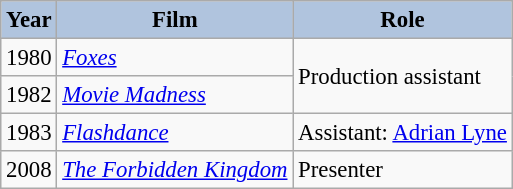<table class="wikitable" style="font-size:95%;">
<tr>
<th style="background:#B0C4DE;">Year</th>
<th style="background:#B0C4DE;">Film</th>
<th style="background:#B0C4DE;">Role</th>
</tr>
<tr>
<td>1980</td>
<td><em><a href='#'>Foxes</a></em></td>
<td rowspan=2>Production assistant</td>
</tr>
<tr>
<td>1982</td>
<td><em><a href='#'>Movie Madness</a></em></td>
</tr>
<tr>
<td>1983</td>
<td><em><a href='#'>Flashdance</a></em></td>
<td>Assistant: <a href='#'>Adrian Lyne</a></td>
</tr>
<tr>
<td>2008</td>
<td><em><a href='#'>The Forbidden Kingdom</a></em></td>
<td>Presenter</td>
</tr>
</table>
